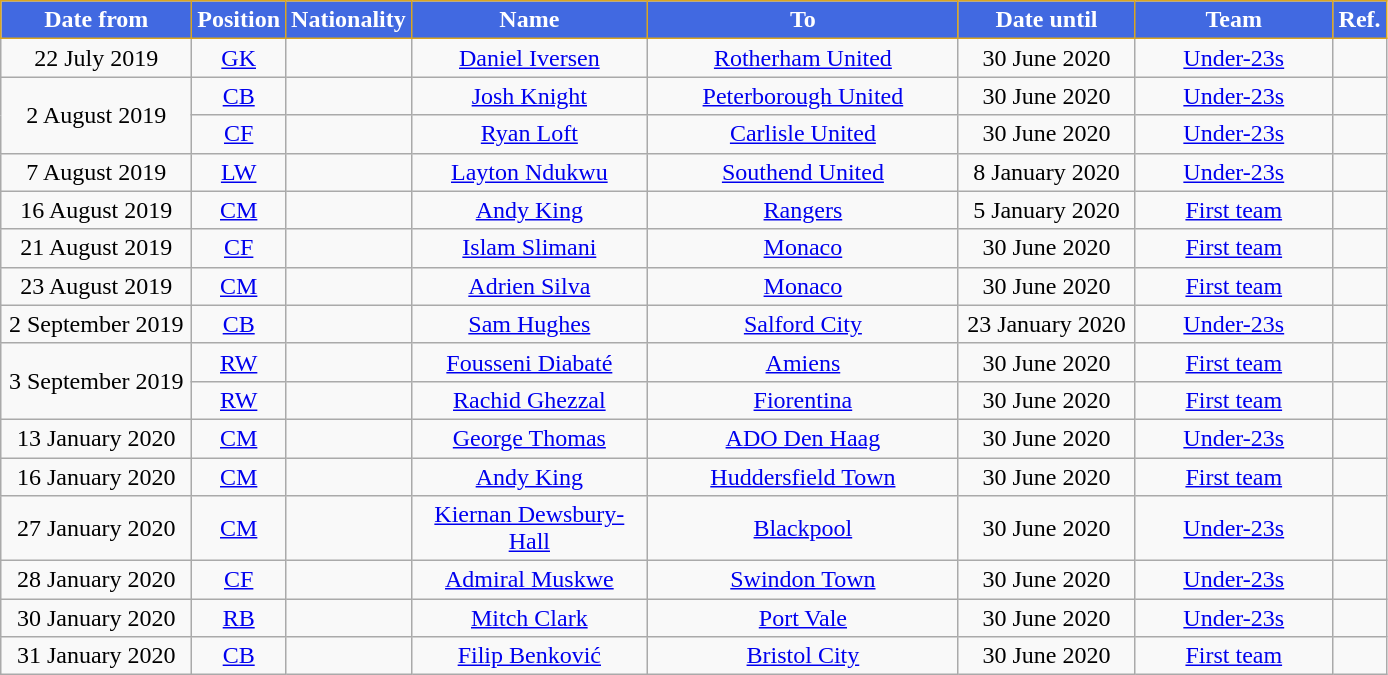<table class="wikitable" style="text-align:center">
<tr>
<th style="background:royalblue;color:white;border:1px solid goldenrod;width:120px">Date from</th>
<th style="background:royalblue;color:white;border:1px solid goldenrod;width:50px">Position</th>
<th style="background:royalblue;color:white;border:1px solid goldenrod;width:50px">Nationality</th>
<th style="background:royalblue;color:white;border:1px solid goldenrod;width:150px">Name</th>
<th style="background:royalblue;color:white;border:1px solid goldenrod;width:200px">To</th>
<th style="background:royalblue;color:white;border:1px solid goldenrod;width:110px">Date until</th>
<th style="background:royalblue;color:white;border:1px solid goldenrod;width:125px">Team</th>
<th style="background:royalblue;color:white;border:1px solid goldenrod;width:25px">Ref.</th>
</tr>
<tr>
<td>22 July 2019</td>
<td><a href='#'>GK</a></td>
<td></td>
<td><a href='#'>Daniel Iversen</a></td>
<td> <a href='#'>Rotherham United</a></td>
<td>30 June 2020</td>
<td><a href='#'>Under-23s</a></td>
<td></td>
</tr>
<tr>
<td rowspan=2>2 August 2019</td>
<td><a href='#'>CB</a></td>
<td></td>
<td><a href='#'>Josh Knight</a></td>
<td> <a href='#'>Peterborough United</a></td>
<td>30 June 2020</td>
<td><a href='#'>Under-23s</a></td>
<td></td>
</tr>
<tr>
<td><a href='#'>CF</a></td>
<td></td>
<td><a href='#'>Ryan Loft</a></td>
<td> <a href='#'>Carlisle United</a></td>
<td>30 June 2020</td>
<td><a href='#'>Under-23s</a></td>
<td></td>
</tr>
<tr>
<td>7 August 2019</td>
<td><a href='#'>LW</a></td>
<td></td>
<td><a href='#'>Layton Ndukwu</a></td>
<td> <a href='#'>Southend United</a></td>
<td>8 January 2020</td>
<td><a href='#'>Under-23s</a></td>
<td></td>
</tr>
<tr>
<td>16 August 2019</td>
<td><a href='#'>CM</a></td>
<td></td>
<td><a href='#'>Andy King</a></td>
<td> <a href='#'>Rangers</a></td>
<td>5 January 2020</td>
<td><a href='#'>First team</a></td>
<td></td>
</tr>
<tr>
<td>21 August 2019</td>
<td><a href='#'>CF</a></td>
<td></td>
<td><a href='#'>Islam Slimani</a></td>
<td> <a href='#'>Monaco</a></td>
<td>30 June 2020</td>
<td><a href='#'>First team</a></td>
<td></td>
</tr>
<tr>
<td>23 August 2019</td>
<td><a href='#'>CM</a></td>
<td></td>
<td><a href='#'>Adrien Silva</a></td>
<td> <a href='#'>Monaco</a></td>
<td>30 June 2020</td>
<td><a href='#'>First team</a></td>
<td></td>
</tr>
<tr>
<td>2 September 2019</td>
<td><a href='#'>CB</a></td>
<td></td>
<td><a href='#'>Sam Hughes</a></td>
<td> <a href='#'>Salford City</a></td>
<td>23 January 2020</td>
<td><a href='#'>Under-23s</a></td>
<td></td>
</tr>
<tr>
<td rowspan="2">3 September 2019</td>
<td><a href='#'>RW</a></td>
<td></td>
<td><a href='#'>Fousseni Diabaté</a></td>
<td> <a href='#'>Amiens</a></td>
<td>30 June 2020</td>
<td><a href='#'>First team</a></td>
<td></td>
</tr>
<tr>
<td><a href='#'>RW</a></td>
<td></td>
<td><a href='#'>Rachid Ghezzal</a></td>
<td> <a href='#'>Fiorentina</a></td>
<td>30 June 2020</td>
<td><a href='#'>First team</a></td>
<td></td>
</tr>
<tr>
<td>13 January 2020</td>
<td><a href='#'>CM</a></td>
<td></td>
<td><a href='#'>George Thomas</a></td>
<td> <a href='#'>ADO Den Haag</a></td>
<td>30 June 2020</td>
<td><a href='#'>Under-23s</a></td>
<td></td>
</tr>
<tr>
<td>16 January 2020</td>
<td><a href='#'>CM</a></td>
<td></td>
<td><a href='#'>Andy King</a></td>
<td> <a href='#'>Huddersfield Town</a></td>
<td>30 June 2020</td>
<td><a href='#'>First team</a></td>
<td></td>
</tr>
<tr>
<td>27 January 2020</td>
<td><a href='#'>CM</a></td>
<td></td>
<td><a href='#'>Kiernan Dewsbury-Hall</a></td>
<td> <a href='#'>Blackpool</a></td>
<td>30 June 2020</td>
<td><a href='#'>Under-23s</a></td>
<td></td>
</tr>
<tr>
<td>28 January 2020</td>
<td><a href='#'>CF</a></td>
<td></td>
<td><a href='#'>Admiral Muskwe</a></td>
<td> <a href='#'>Swindon Town</a></td>
<td>30 June 2020</td>
<td><a href='#'>Under-23s</a></td>
<td></td>
</tr>
<tr>
<td>30 January 2020</td>
<td><a href='#'>RB</a></td>
<td></td>
<td><a href='#'>Mitch Clark</a></td>
<td> <a href='#'>Port Vale</a></td>
<td>30 June 2020</td>
<td><a href='#'>Under-23s</a></td>
<td></td>
</tr>
<tr>
<td>31 January 2020</td>
<td><a href='#'>CB</a></td>
<td></td>
<td><a href='#'>Filip Benković</a></td>
<td> <a href='#'>Bristol City</a></td>
<td>30 June 2020</td>
<td><a href='#'>First team</a></td>
<td></td>
</tr>
</table>
